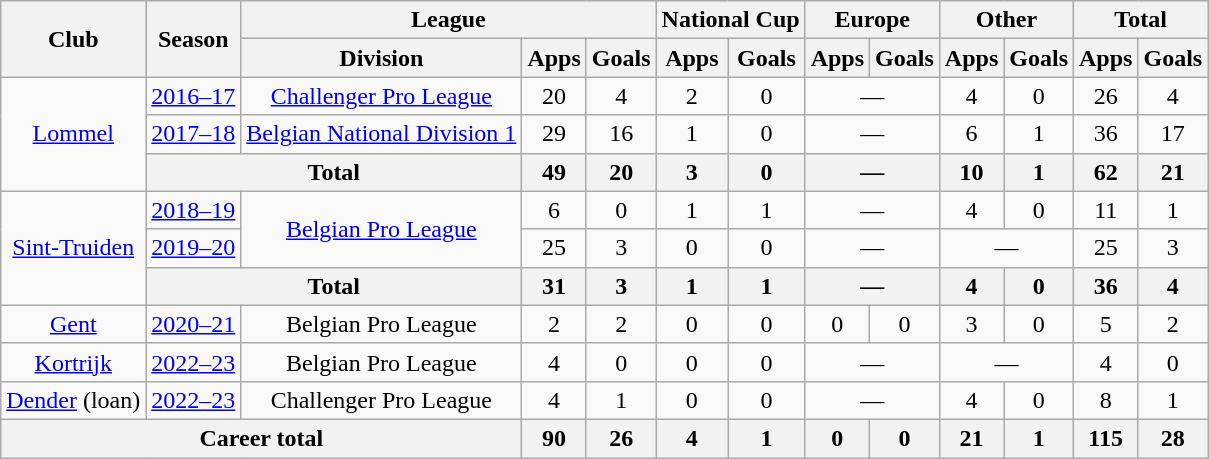<table class="wikitable" style="text-align:center">
<tr>
<th rowspan="2">Club</th>
<th rowspan="2">Season</th>
<th colspan="3">League</th>
<th colspan="2">National Cup</th>
<th colspan="2">Europe</th>
<th colspan="2">Other</th>
<th colspan="2">Total</th>
</tr>
<tr>
<th>Division</th>
<th>Apps</th>
<th>Goals</th>
<th>Apps</th>
<th>Goals</th>
<th>Apps</th>
<th>Goals</th>
<th>Apps</th>
<th>Goals</th>
<th>Apps</th>
<th>Goals</th>
</tr>
<tr>
<td rowspan="3"><a href='#'>Lommel</a></td>
<td><a href='#'>2016–17</a></td>
<td><a href='#'>Challenger Pro League</a></td>
<td>20</td>
<td>4</td>
<td>2</td>
<td>0</td>
<td colspan="2">—</td>
<td>4</td>
<td>0</td>
<td>26</td>
<td>4</td>
</tr>
<tr>
<td><a href='#'>2017–18</a></td>
<td><a href='#'>Belgian National Division 1</a></td>
<td>29</td>
<td>16</td>
<td>1</td>
<td>0</td>
<td colspan="2">—</td>
<td>6</td>
<td>1</td>
<td>36</td>
<td>17</td>
</tr>
<tr>
<th colspan="2">Total</th>
<th>49</th>
<th>20</th>
<th>3</th>
<th>0</th>
<th colspan="2">—</th>
<th>10</th>
<th>1</th>
<th>62</th>
<th>21</th>
</tr>
<tr>
<td rowspan="3"><a href='#'>Sint-Truiden</a></td>
<td><a href='#'>2018–19</a></td>
<td rowspan="2"><a href='#'>Belgian Pro League</a></td>
<td>6</td>
<td>0</td>
<td>1</td>
<td>1</td>
<td colspan="2">—</td>
<td>4</td>
<td>0</td>
<td>11</td>
<td>1</td>
</tr>
<tr>
<td><a href='#'>2019–20</a></td>
<td>25</td>
<td>3</td>
<td>0</td>
<td>0</td>
<td colspan="2">—</td>
<td colspan="2">—</td>
<td>25</td>
<td>3</td>
</tr>
<tr>
<th colspan="2">Total</th>
<th>31</th>
<th>3</th>
<th>1</th>
<th>1</th>
<th colspan="2">—</th>
<th>4</th>
<th>0</th>
<th>36</th>
<th>4</th>
</tr>
<tr>
<td><a href='#'>Gent</a></td>
<td><a href='#'>2020–21</a></td>
<td>Belgian Pro League</td>
<td>2</td>
<td>2</td>
<td>0</td>
<td>0</td>
<td>0</td>
<td>0</td>
<td>3</td>
<td>0</td>
<td>5</td>
<td>2</td>
</tr>
<tr>
<td><a href='#'>Kortrijk</a></td>
<td><a href='#'>2022–23</a></td>
<td>Belgian Pro League</td>
<td>4</td>
<td>0</td>
<td>0</td>
<td>0</td>
<td colspan="2">—</td>
<td colspan="2">—</td>
<td>4</td>
<td>0</td>
</tr>
<tr>
<td><a href='#'>Dender</a> (loan)</td>
<td><a href='#'>2022–23</a></td>
<td>Challenger Pro League</td>
<td>4</td>
<td>1</td>
<td>0</td>
<td>0</td>
<td colspan="2">—</td>
<td>4</td>
<td>0</td>
<td>8</td>
<td>1</td>
</tr>
<tr>
<th colspan="3">Career total</th>
<th>90</th>
<th>26</th>
<th>4</th>
<th>1</th>
<th>0</th>
<th>0</th>
<th>21</th>
<th>1</th>
<th>115</th>
<th>28</th>
</tr>
</table>
